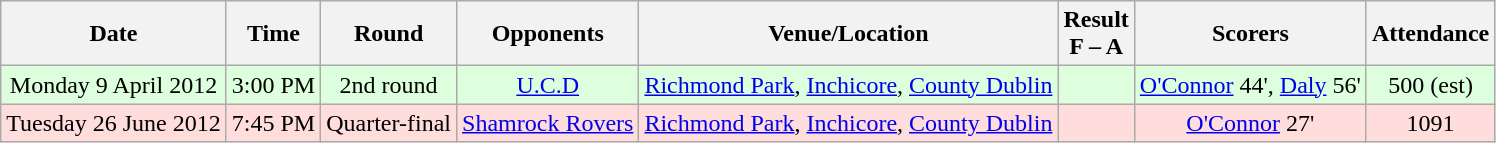<table class="wikitable" style="text-align:center">
<tr>
<th>Date</th>
<th>Time</th>
<th>Round</th>
<th>Opponents</th>
<th>Venue/Location</th>
<th>Result<br>F – A</th>
<th>Scorers</th>
<th>Attendance</th>
</tr>
<tr bgcolor="#ddffdd">
<td>Monday 9 April 2012</td>
<td>3:00 PM</td>
<td>2nd round</td>
<td><a href='#'>U.C.D</a></td>
<td><a href='#'>Richmond Park</a>, <a href='#'>Inchicore</a>, <a href='#'>County Dublin</a></td>
<td></td>
<td><a href='#'>O'Connor</a> 44', <a href='#'>Daly</a> 56'</td>
<td>500 (est)</td>
</tr>
<tr bgcolor="#ffdddd">
<td>Tuesday 26 June 2012</td>
<td>7:45 PM</td>
<td>Quarter-final</td>
<td><a href='#'>Shamrock Rovers</a></td>
<td><a href='#'>Richmond Park</a>, <a href='#'>Inchicore</a>, <a href='#'>County Dublin</a></td>
<td></td>
<td><a href='#'>O'Connor</a> 27'</td>
<td>1091</td>
</tr>
</table>
